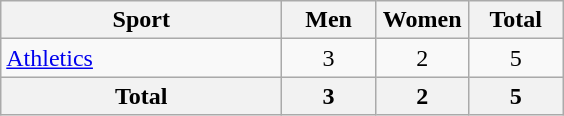<table class="wikitable sortable" style="text-align:center;">
<tr>
<th width=180>Sport</th>
<th width=55>Men</th>
<th width=55>Women</th>
<th width=55>Total</th>
</tr>
<tr>
<td align=left><a href='#'>Athletics</a></td>
<td>3</td>
<td>2</td>
<td>5</td>
</tr>
<tr>
<th>Total</th>
<th>3</th>
<th>2</th>
<th>5</th>
</tr>
</table>
